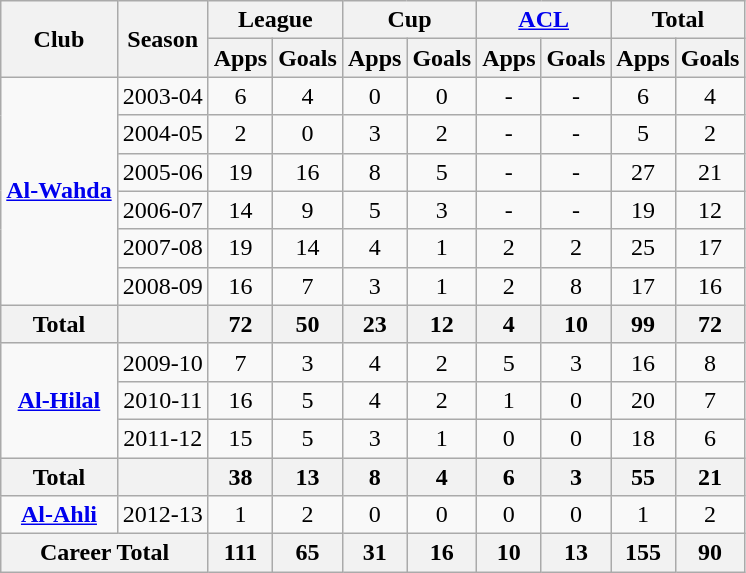<table class="wikitable" style="text-align: center;">
<tr>
<th rowspan="2">Club</th>
<th rowspan="2">Season</th>
<th colspan="2">League</th>
<th colspan="2">Cup</th>
<th colspan="2"><a href='#'>ACL</a></th>
<th colspan="2">Total</th>
</tr>
<tr>
<th>Apps</th>
<th>Goals</th>
<th>Apps</th>
<th>Goals</th>
<th>Apps</th>
<th>Goals</th>
<th>Apps</th>
<th>Goals</th>
</tr>
<tr>
<td rowspan="6" valign="center"><strong><a href='#'>Al-Wahda</a></strong></td>
<td>2003-04</td>
<td>6</td>
<td>4</td>
<td>0</td>
<td>0</td>
<td>-</td>
<td>-</td>
<td>6</td>
<td>4</td>
</tr>
<tr>
<td>2004-05</td>
<td>2</td>
<td>0</td>
<td>3</td>
<td>2</td>
<td>-</td>
<td>-</td>
<td>5</td>
<td>2</td>
</tr>
<tr>
<td>2005-06</td>
<td>19</td>
<td>16</td>
<td>8</td>
<td>5</td>
<td>-</td>
<td>-</td>
<td>27</td>
<td>21</td>
</tr>
<tr>
<td>2006-07</td>
<td>14</td>
<td>9</td>
<td>5</td>
<td>3</td>
<td>-</td>
<td>-</td>
<td>19</td>
<td>12</td>
</tr>
<tr>
<td>2007-08</td>
<td>19</td>
<td>14</td>
<td>4</td>
<td>1</td>
<td>2</td>
<td>2</td>
<td>25</td>
<td>17</td>
</tr>
<tr>
<td>2008-09</td>
<td>16</td>
<td>7</td>
<td>3</td>
<td>1</td>
<td>2</td>
<td>8</td>
<td>17</td>
<td>16</td>
</tr>
<tr>
<th>Total</th>
<th></th>
<th>72</th>
<th>50</th>
<th>23</th>
<th>12</th>
<th>4</th>
<th>10</th>
<th>99</th>
<th>72</th>
</tr>
<tr>
<td rowspan="3" valign="center"><strong><a href='#'>Al-Hilal</a></strong></td>
<td>2009-10</td>
<td>7</td>
<td>3</td>
<td>4</td>
<td>2</td>
<td>5</td>
<td>3</td>
<td>16</td>
<td>8</td>
</tr>
<tr>
<td>2010-11</td>
<td>16</td>
<td>5</td>
<td>4</td>
<td>2</td>
<td>1</td>
<td>0</td>
<td>20</td>
<td>7</td>
</tr>
<tr>
<td>2011-12</td>
<td>15</td>
<td>5</td>
<td>3</td>
<td>1</td>
<td>0</td>
<td>0</td>
<td>18</td>
<td>6</td>
</tr>
<tr>
<th>Total</th>
<th></th>
<th>38</th>
<th>13</th>
<th>8</th>
<th>4</th>
<th>6</th>
<th>3</th>
<th>55</th>
<th>21</th>
</tr>
<tr>
<td rowspan="1" valign="center"><strong><a href='#'>Al-Ahli</a></strong></td>
<td>2012-13</td>
<td>1</td>
<td>2</td>
<td>0</td>
<td>0</td>
<td>0</td>
<td>0</td>
<td>1</td>
<td>2</td>
</tr>
<tr>
<th colspan="2">Career Total</th>
<th>111</th>
<th>65</th>
<th>31</th>
<th>16</th>
<th>10</th>
<th>13</th>
<th>155</th>
<th>90</th>
</tr>
</table>
